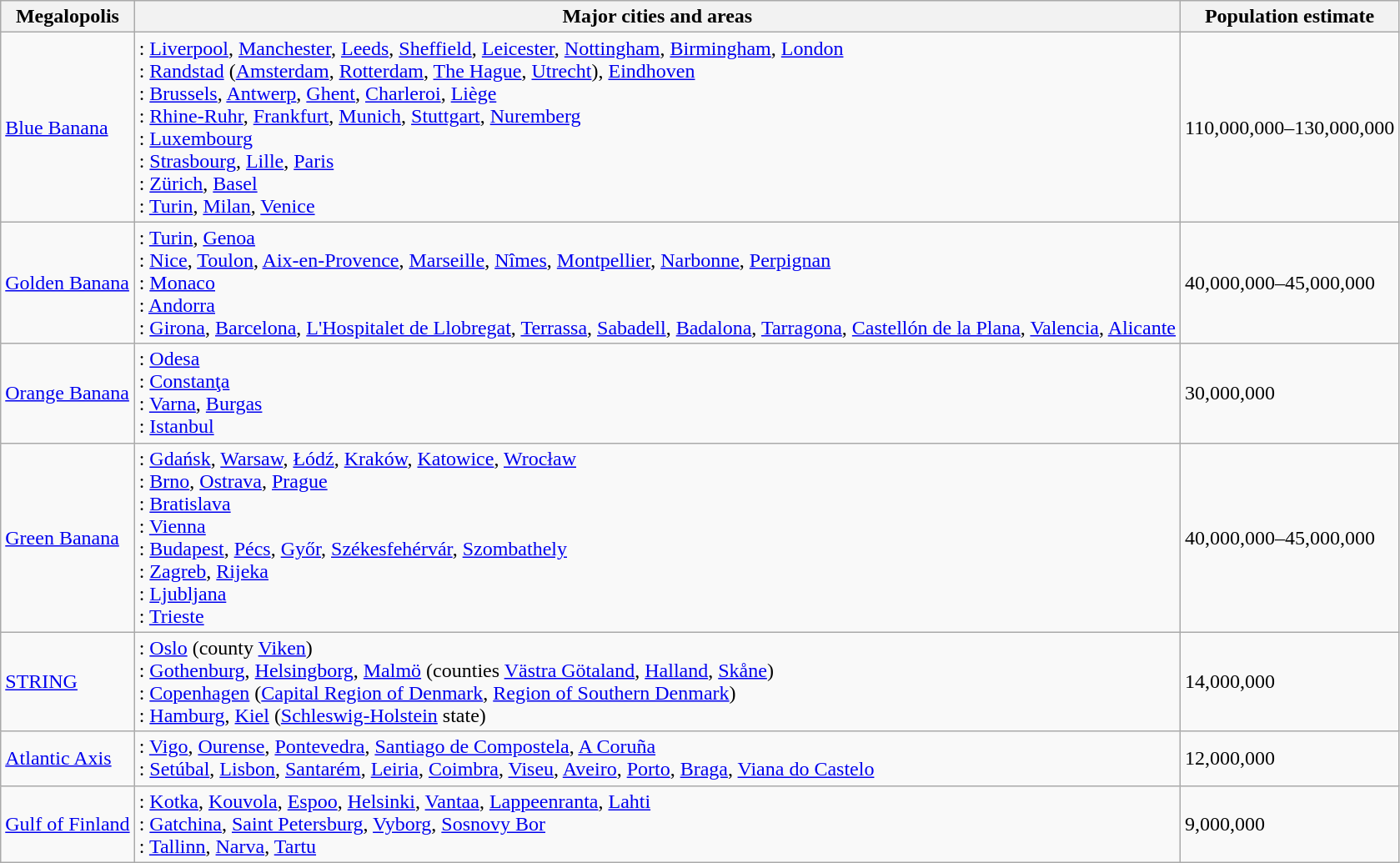<table class="wikitable sortable">
<tr>
<th>Megalopolis</th>
<th>Major cities and areas</th>
<th>Population estimate</th>
</tr>
<tr>
<td><a href='#'>Blue Banana</a></td>
<td>: <a href='#'>Liverpool</a>, <a href='#'>Manchester</a>, <a href='#'>Leeds</a>, <a href='#'>Sheffield</a>, <a href='#'>Leicester</a>, <a href='#'>Nottingham</a>, <a href='#'>Birmingham</a>, <a href='#'>London</a><br>: <a href='#'>Randstad</a> (<a href='#'>Amsterdam</a>, <a href='#'>Rotterdam</a>, <a href='#'>The Hague</a>, <a href='#'>Utrecht</a>), <a href='#'>Eindhoven</a><br>: <a href='#'>Brussels</a>, <a href='#'>Antwerp</a>, <a href='#'>Ghent</a>, <a href='#'>Charleroi</a>, <a href='#'>Liège</a><br>: <a href='#'>Rhine-Ruhr</a>, <a href='#'>Frankfurt</a>, <a href='#'>Munich</a>, <a href='#'>Stuttgart</a>, <a href='#'>Nuremberg</a><br>: <a href='#'>Luxembourg</a><br>: <a href='#'>Strasbourg</a>, <a href='#'>Lille</a>, <a href='#'>Paris</a><br>: <a href='#'>Zürich</a>, <a href='#'>Basel</a><br>: <a href='#'>Turin</a>, <a href='#'>Milan</a>, <a href='#'>Venice</a></td>
<td>110,000,000–130,000,000</td>
</tr>
<tr>
<td><a href='#'>Golden Banana</a></td>
<td>: <a href='#'>Turin</a>, <a href='#'>Genoa</a><br>: <a href='#'>Nice</a>, <a href='#'>Toulon</a>, <a href='#'>Aix-en-Provence</a>, <a href='#'>Marseille</a>, <a href='#'>Nîmes</a>, <a href='#'>Montpellier</a>, <a href='#'>Narbonne</a>, <a href='#'>Perpignan</a><br>: <a href='#'>Monaco</a><br>: <a href='#'>Andorra</a><br>: <a href='#'>Girona</a>, <a href='#'>Barcelona</a>, <a href='#'>L'Hospitalet de Llobregat</a>, <a href='#'>Terrassa</a>, <a href='#'>Sabadell</a>, <a href='#'>Badalona</a>, <a href='#'>Tarragona</a>, <a href='#'>Castellón de la Plana</a>, <a href='#'>Valencia</a>, <a href='#'>Alicante</a></td>
<td>40,000,000–45,000,000</td>
</tr>
<tr>
<td><a href='#'>Orange Banana</a></td>
<td>: <a href='#'>Odesa</a><br>: <a href='#'>Constanţa</a><br>: <a href='#'>Varna</a>, <a href='#'>Burgas</a><br>: <a href='#'>Istanbul</a></td>
<td>30,000,000</td>
</tr>
<tr>
<td><a href='#'>Green Banana</a></td>
<td>: <a href='#'>Gdańsk</a>, <a href='#'>Warsaw</a>, <a href='#'>Łódź</a>, <a href='#'>Kraków</a>, <a href='#'>Katowice</a>, <a href='#'>Wrocław</a><br>: <a href='#'>Brno</a>, <a href='#'>Ostrava</a>, <a href='#'>Prague</a><br>: <a href='#'>Bratislava</a><br>: <a href='#'>Vienna</a><br>: <a href='#'>Budapest</a>, <a href='#'>Pécs</a>, <a href='#'>Győr</a>, <a href='#'>Székesfehérvár</a>, <a href='#'>Szombathely</a><br>: <a href='#'>Zagreb</a>, <a href='#'>Rijeka</a><br>: <a href='#'>Ljubljana</a><br>: <a href='#'>Trieste</a></td>
<td>40,000,000–45,000,000</td>
</tr>
<tr>
<td><a href='#'>STRING</a></td>
<td>: <a href='#'>Oslo</a> (county <a href='#'>Viken</a>)<br>: <a href='#'>Gothenburg</a>, <a href='#'>Helsingborg</a>, <a href='#'>Malmö</a> (counties <a href='#'>Västra Götaland</a>, <a href='#'>Halland</a>, <a href='#'>Skåne</a>)<br>: <a href='#'>Copenhagen</a> (<a href='#'>Capital Region of Denmark</a>, <a href='#'>Region of Southern Denmark</a>)<br>: <a href='#'>Hamburg</a>, <a href='#'>Kiel</a> (<a href='#'>Schleswig-Holstein</a> state)</td>
<td>14,000,000</td>
</tr>
<tr>
<td><a href='#'>Atlantic Axis</a></td>
<td>: <a href='#'>Vigo</a>, <a href='#'>Ourense</a>, <a href='#'>Pontevedra</a>, <a href='#'>Santiago de Compostela</a>, <a href='#'>A Coruña</a><br>: <a href='#'>Setúbal</a>, <a href='#'>Lisbon</a>, <a href='#'>Santarém</a>, <a href='#'>Leiria</a>, <a href='#'>Coimbra</a>, <a href='#'>Viseu</a>, <a href='#'>Aveiro</a>, <a href='#'>Porto</a>, <a href='#'>Braga</a>, <a href='#'>Viana do Castelo</a></td>
<td>12,000,000</td>
</tr>
<tr>
<td><a href='#'>Gulf of Finland</a></td>
<td>: <a href='#'>Kotka</a>, <a href='#'>Kouvola</a>, <a href='#'>Espoo</a>, <a href='#'>Helsinki</a>, <a href='#'>Vantaa</a>, <a href='#'>Lappeenranta</a>, <a href='#'>Lahti</a><br>: <a href='#'>Gatchina</a>, <a href='#'>Saint Petersburg</a>, <a href='#'>Vyborg</a>, <a href='#'>Sosnovy Bor</a><br>: <a href='#'>Tallinn</a>, <a href='#'>Narva</a>, <a href='#'>Tartu</a></td>
<td>9,000,000</td>
</tr>
</table>
